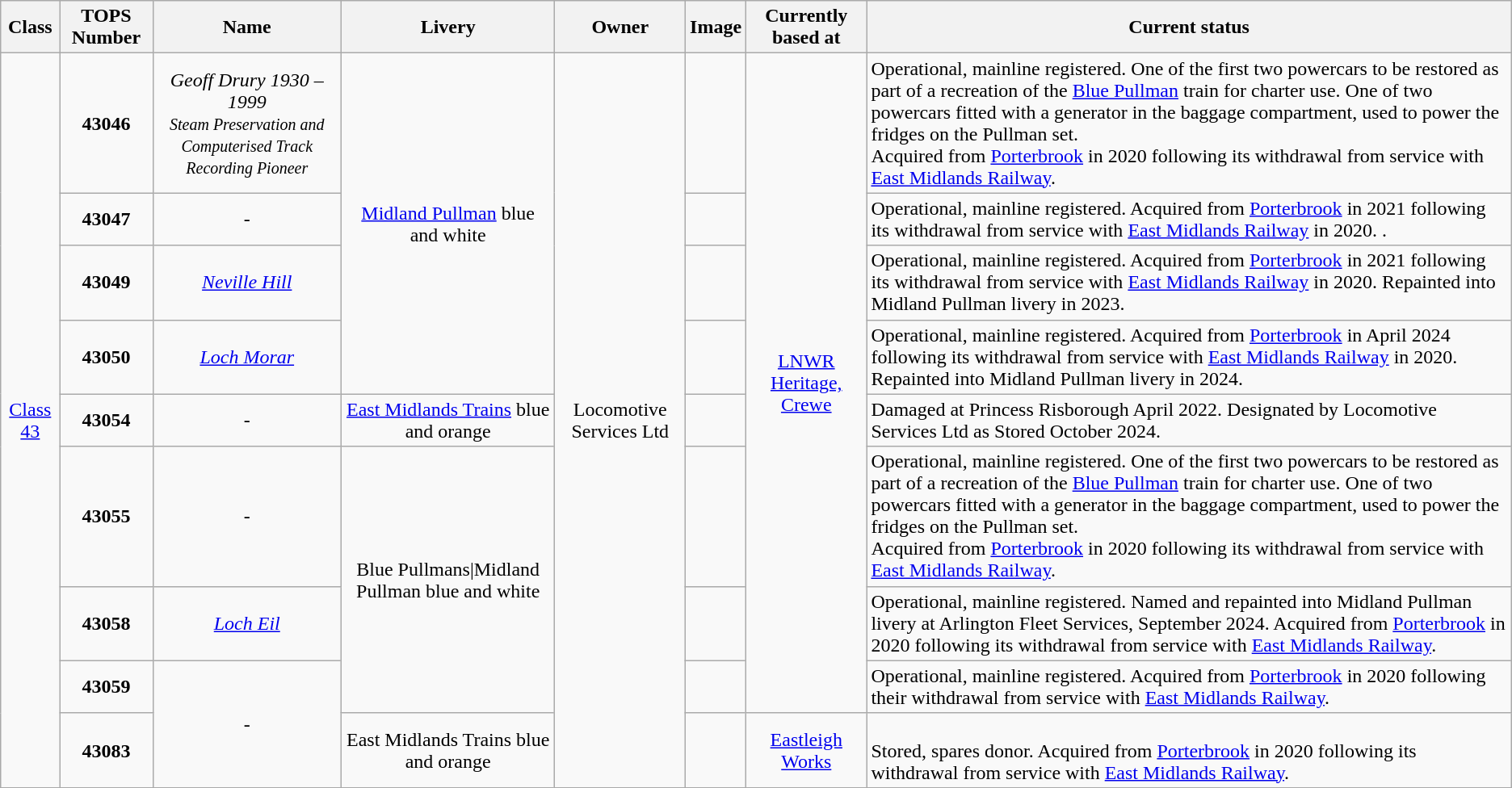<table class="wikitable sortable">
<tr>
<th>Class</th>
<th>TOPS Number</th>
<th>Name</th>
<th>Livery</th>
<th>Owner</th>
<th>Image</th>
<th>Currently based at</th>
<th>Current status</th>
</tr>
<tr>
<td rowspan="9" style="text-align:center;"><a href='#'>Class 43</a></td>
<td style="text-align:center;"><strong>43046</strong></td>
<td style="text-align:center;"><em>Geoff Drury 1930 – 1999<br><small>Steam Preservation and Computerised Track Recording Pioneer</small></em></td>
<td rowspan="4" style="text-align:center;"><a href='#'>Midland Pullman</a> blue and white</td>
<td rowspan="9" style="text-align:center;">Locomotive Services Ltd</td>
<td></td>
<td rowspan="8" style="text-align:center;"><a href='#'>LNWR Heritage, Crewe</a></td>
<td>Operational, mainline registered. One of the first two powercars to be restored as part of a recreation of the <a href='#'>Blue Pullman</a> train for charter use. One of two powercars fitted with a generator in the baggage compartment, used to power the fridges on the Pullman set.<br>Acquired from <a href='#'>Porterbrook</a> in 2020 following its withdrawal from service with <a href='#'>East Midlands Railway</a>.</td>
</tr>
<tr>
<td style="text-align:center;"><strong>43047</strong></td>
<td rowspan="1" style="text-align:center;">-</td>
<td></td>
<td>Operational, mainline registered. Acquired from <a href='#'>Porterbrook</a> in 2021 following its withdrawal from service with <a href='#'>East Midlands Railway</a> in 2020. .</td>
</tr>
<tr>
<td style="text-align:center;"><strong>43049</strong></td>
<td style="text-align:center;"><em><a href='#'>Neville Hill</a></em></td>
<td></td>
<td>Operational, mainline registered. Acquired from <a href='#'>Porterbrook</a> in 2021 following its withdrawal from service with <a href='#'>East Midlands Railway</a> in 2020. Repainted into Midland Pullman livery in 2023.</td>
</tr>
<tr>
<td style="text-align:center;"><strong>43050</strong></td>
<td style="text-align:center;"><em><a href='#'>Loch Morar</a></em></td>
<td></td>
<td>Operational, mainline registered. Acquired from <a href='#'>Porterbrook</a> in April 2024 following its withdrawal from service with <a href='#'>East Midlands Railway</a> in 2020. Repainted into Midland Pullman livery in 2024.</td>
</tr>
<tr>
<td style="text-align:center;"><strong>43054</strong></td>
<td style="text-align:center;">-</td>
<td style="text-align:center;"><a href='#'>East Midlands Trains</a> blue and orange</td>
<td style="text-align:center;"></td>
<td>Damaged at Princess Risborough April 2022. Designated by Locomotive Services Ltd as Stored October 2024.</td>
</tr>
<tr>
<td style="text-align:center;"><strong>43055</strong></td>
<td style="text-align:center;">-</td>
<td rowspan="3" style="text-align:center;">Blue Pullmans|Midland Pullman blue and white</td>
<td></td>
<td>Operational, mainline registered. One of the first two powercars to be restored as part of a recreation of the <a href='#'>Blue Pullman</a> train for charter use. One of two powercars fitted with a generator in the baggage compartment, used to power the fridges on the Pullman set.<br>Acquired from <a href='#'>Porterbrook</a> in 2020 following its withdrawal from service with <a href='#'>East Midlands Railway</a>.</td>
</tr>
<tr>
<td style="text-align:center;"><strong>43058</strong></td>
<td style="text-align:center;"><em><a href='#'>Loch Eil</a></em></td>
<td rowspan="1" style="text-align:center;"></td>
<td>Operational, mainline registered. Named and repainted into Midland Pullman livery at Arlington Fleet Services, September 2024. Acquired from <a href='#'>Porterbrook</a> in 2020 following its withdrawal from service with <a href='#'>East Midlands Railway</a>.</td>
</tr>
<tr>
<td style="text-align:center;"><strong>43059</strong></td>
<td rowspan="2" style="text-align:center;">-</td>
<td></td>
<td>Operational, mainline registered. Acquired from <a href='#'>Porterbrook</a> in 2020 following their withdrawal from service with <a href='#'>East Midlands Railway</a>.</td>
</tr>
<tr>
<td style="text-align:center;"><strong>43083</strong></td>
<td style="text-align:center;">East Midlands Trains blue and orange</td>
<td></td>
<td style="text-align:center;"><a href='#'>Eastleigh Works</a></td>
<td><br>Stored, spares donor. Acquired from <a href='#'>Porterbrook</a> in 2020 following its withdrawal from service with <a href='#'>East Midlands Railway</a>.</td>
</tr>
</table>
